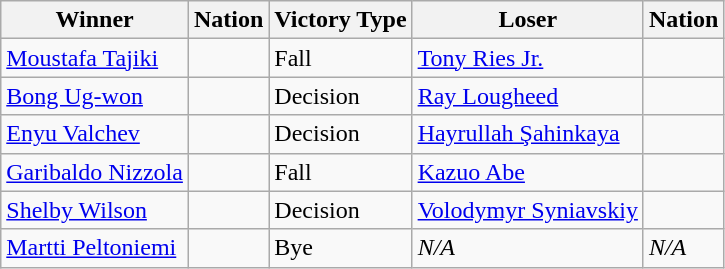<table class="wikitable sortable" style="text-align:left;">
<tr>
<th>Winner</th>
<th>Nation</th>
<th>Victory Type</th>
<th>Loser</th>
<th>Nation</th>
</tr>
<tr>
<td><a href='#'>Moustafa Tajiki</a></td>
<td></td>
<td>Fall</td>
<td><a href='#'>Tony Ries Jr.</a></td>
<td></td>
</tr>
<tr>
<td><a href='#'>Bong Ug-won</a></td>
<td></td>
<td>Decision</td>
<td><a href='#'>Ray Lougheed</a></td>
<td></td>
</tr>
<tr>
<td><a href='#'>Enyu Valchev</a></td>
<td></td>
<td>Decision</td>
<td><a href='#'>Hayrullah Şahinkaya</a></td>
<td></td>
</tr>
<tr>
<td><a href='#'>Garibaldo Nizzola</a></td>
<td></td>
<td>Fall</td>
<td><a href='#'>Kazuo Abe</a></td>
<td></td>
</tr>
<tr>
<td><a href='#'>Shelby Wilson</a></td>
<td></td>
<td>Decision</td>
<td><a href='#'>Volodymyr Syniavskiy</a></td>
<td></td>
</tr>
<tr>
<td><a href='#'>Martti Peltoniemi</a></td>
<td></td>
<td>Bye</td>
<td><em>N/A</em></td>
<td><em>N/A</em></td>
</tr>
</table>
